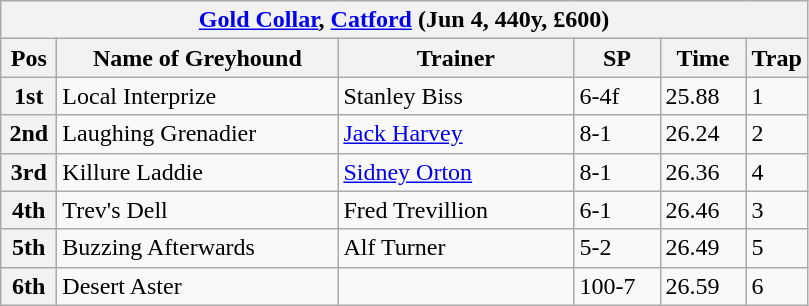<table class="wikitable">
<tr>
<th colspan="6"><a href='#'>Gold Collar</a>, <a href='#'>Catford</a> (Jun 4, 440y, £600)</th>
</tr>
<tr>
<th width=30>Pos</th>
<th width=180>Name of Greyhound</th>
<th width=150>Trainer</th>
<th width=50>SP</th>
<th width=50>Time</th>
<th width=30>Trap</th>
</tr>
<tr>
<th>1st</th>
<td>Local Interprize</td>
<td>Stanley Biss</td>
<td>6-4f</td>
<td>25.88</td>
<td>1</td>
</tr>
<tr>
<th>2nd</th>
<td>Laughing Grenadier</td>
<td><a href='#'>Jack Harvey</a></td>
<td>8-1</td>
<td>26.24</td>
<td>2</td>
</tr>
<tr>
<th>3rd</th>
<td>Killure Laddie</td>
<td><a href='#'>Sidney Orton</a></td>
<td>8-1</td>
<td>26.36</td>
<td>4</td>
</tr>
<tr>
<th>4th</th>
<td>Trev's Dell</td>
<td>Fred Trevillion</td>
<td>6-1</td>
<td>26.46</td>
<td>3</td>
</tr>
<tr>
<th>5th</th>
<td>Buzzing Afterwards</td>
<td>Alf Turner</td>
<td>5-2</td>
<td>26.49</td>
<td>5</td>
</tr>
<tr>
<th>6th</th>
<td>Desert Aster</td>
<td></td>
<td>100-7</td>
<td>26.59</td>
<td>6</td>
</tr>
</table>
